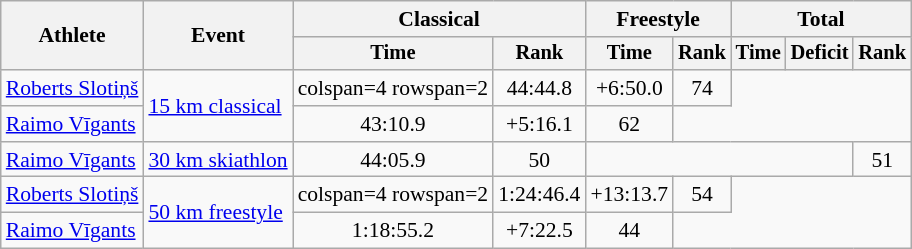<table class=wikitable style="text-align:center; font-size:90%">
<tr>
<th rowspan=2>Athlete</th>
<th rowspan=2>Event</th>
<th colspan=2>Classical</th>
<th colspan=2>Freestyle</th>
<th colspan=3>Total</th>
</tr>
<tr style="font-size:95%">
<th>Time</th>
<th>Rank</th>
<th>Time</th>
<th>Rank</th>
<th>Time</th>
<th>Deficit</th>
<th>Rank</th>
</tr>
<tr>
<td align=left><a href='#'>Roberts Slotiņš</a></td>
<td align=left rowspan=2><a href='#'>15 km classical</a></td>
<td>colspan=4 rowspan=2 </td>
<td>44:44.8</td>
<td>+6:50.0</td>
<td>74</td>
</tr>
<tr>
<td align=left><a href='#'>Raimo Vīgants</a></td>
<td>43:10.9</td>
<td>+5:16.1</td>
<td>62</td>
</tr>
<tr>
<td align=left><a href='#'>Raimo Vīgants</a></td>
<td align=left><a href='#'>30 km skiathlon</a></td>
<td>44:05.9</td>
<td>50</td>
<td colspan=4></td>
<td>51</td>
</tr>
<tr>
<td align=left><a href='#'>Roberts Slotiņš</a></td>
<td align=left rowspan=2><a href='#'>50 km freestyle</a></td>
<td>colspan=4 rowspan=2 </td>
<td>1:24:46.4</td>
<td>+13:13.7</td>
<td>54</td>
</tr>
<tr>
<td align=left><a href='#'>Raimo Vīgants</a></td>
<td>1:18:55.2</td>
<td>+7:22.5</td>
<td>44</td>
</tr>
</table>
